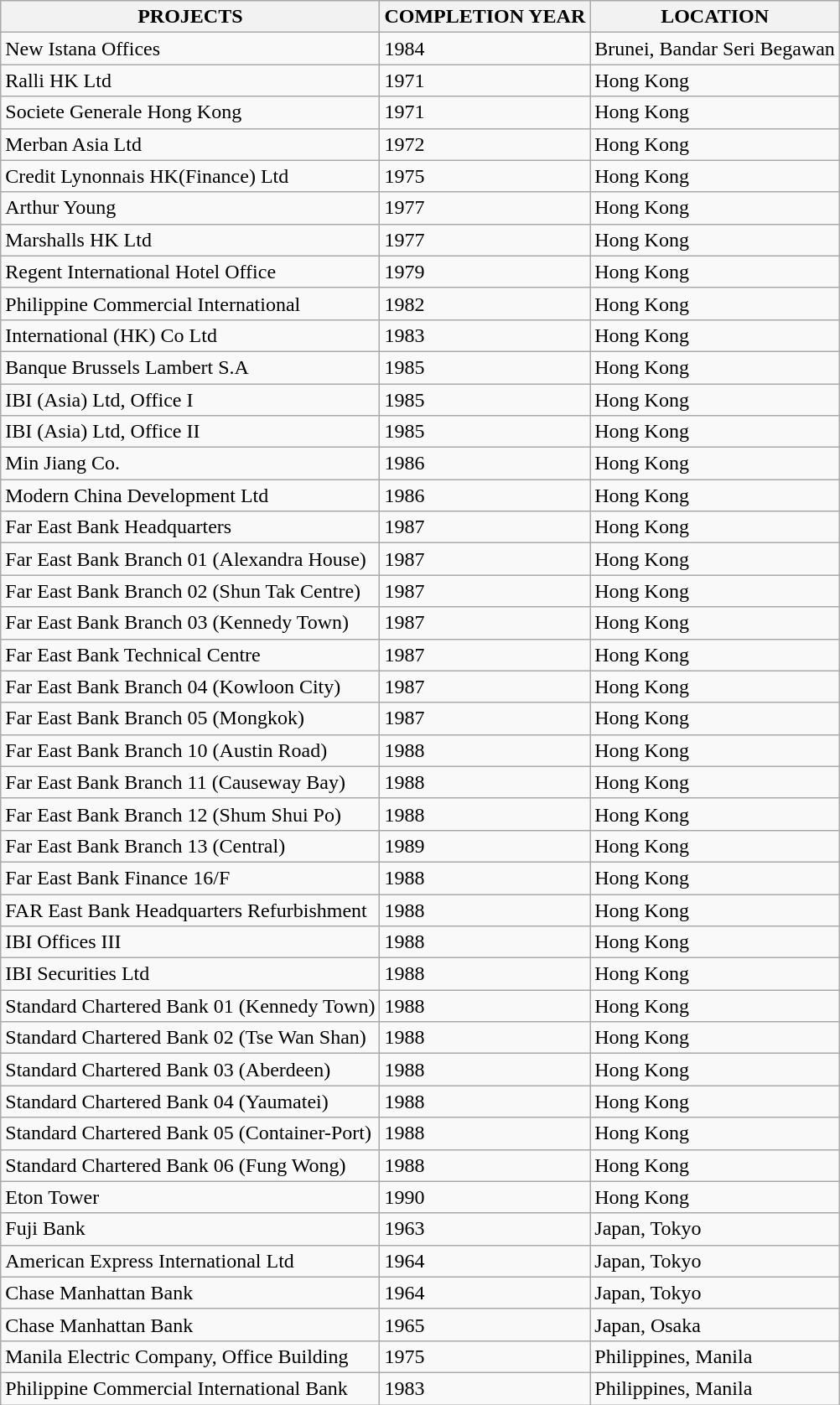<table class="wikitable">
<tr>
<th>PROJECTS</th>
<th>COMPLETION YEAR</th>
<th>LOCATION</th>
</tr>
<tr>
<td>New Istana Offices</td>
<td>1984</td>
<td>Brunei, Bandar Seri Begawan</td>
</tr>
<tr>
<td>Ralli HK Ltd</td>
<td>1971</td>
<td>Hong Kong</td>
</tr>
<tr>
<td>Societe Generale Hong Kong</td>
<td>1971</td>
<td>Hong Kong</td>
</tr>
<tr>
<td>Merban Asia Ltd</td>
<td>1972</td>
<td>Hong Kong</td>
</tr>
<tr>
<td>Credit Lynonnais HK(Finance) Ltd</td>
<td>1975</td>
<td>Hong Kong</td>
</tr>
<tr>
<td>Arthur Young</td>
<td>1977</td>
<td>Hong Kong</td>
</tr>
<tr>
<td>Marshalls HK Ltd</td>
<td>1977</td>
<td>Hong Kong</td>
</tr>
<tr>
<td>Regent International Hotel Office</td>
<td>1979</td>
<td>Hong Kong</td>
</tr>
<tr>
<td>Philippine Commercial International</td>
<td>1982</td>
<td>Hong Kong</td>
</tr>
<tr>
<td>International (HK) Co Ltd</td>
<td>1983</td>
<td>Hong Kong</td>
</tr>
<tr>
<td>Banque Brussels Lambert S.A</td>
<td>1985</td>
<td>Hong Kong</td>
</tr>
<tr>
<td>IBI (Asia) Ltd, Office I</td>
<td>1985</td>
<td>Hong Kong</td>
</tr>
<tr>
<td>IBI (Asia) Ltd, Office II</td>
<td>1985</td>
<td>Hong Kong</td>
</tr>
<tr>
<td>Min Jiang Co.</td>
<td>1986</td>
<td>Hong Kong</td>
</tr>
<tr>
<td>Modern China Development Ltd</td>
<td>1986</td>
<td>Hong Kong</td>
</tr>
<tr>
<td>Far East Bank Headquarters</td>
<td>1987</td>
<td>Hong Kong</td>
</tr>
<tr>
<td>Far East Bank Branch 01 (Alexandra House)</td>
<td>1987</td>
<td>Hong Kong</td>
</tr>
<tr>
<td>Far East Bank Branch 02 (Shun Tak Centre)</td>
<td>1987</td>
<td>Hong Kong</td>
</tr>
<tr>
<td>Far East Bank Branch 03 (Kennedy Town)</td>
<td>1987</td>
<td>Hong Kong</td>
</tr>
<tr>
<td>Far East Bank Technical Centre</td>
<td>1987</td>
<td>Hong Kong</td>
</tr>
<tr>
<td>Far East Bank Branch 04 (Kowloon City)</td>
<td>1987</td>
<td>Hong Kong</td>
</tr>
<tr>
<td>Far East Bank Branch 05 (Mongkok)</td>
<td>1987</td>
<td>Hong Kong</td>
</tr>
<tr>
<td>Far East Bank Branch 10 (Austin Road)</td>
<td>1988</td>
<td>Hong Kong</td>
</tr>
<tr>
<td>Far East Bank Branch 11 (Causeway Bay)</td>
<td>1988</td>
<td>Hong Kong</td>
</tr>
<tr>
<td>Far East Bank Branch 12 (Shum Shui Po)</td>
<td>1988</td>
<td>Hong Kong</td>
</tr>
<tr>
<td>Far East Bank Branch 13 (Central)</td>
<td>1989</td>
<td>Hong Kong</td>
</tr>
<tr>
<td>Far East Bank Finance 16/F</td>
<td>1988</td>
<td>Hong Kong</td>
</tr>
<tr>
<td>FAR East Bank Headquarters Refurbishment</td>
<td>1988</td>
<td>Hong Kong</td>
</tr>
<tr>
<td>IBI Offices III</td>
<td>1988</td>
<td>Hong Kong</td>
</tr>
<tr>
<td>IBI Securities Ltd</td>
<td>1988</td>
<td>Hong Kong</td>
</tr>
<tr>
<td>Standard Chartered Bank 01 (Kennedy Town)</td>
<td>1988</td>
<td>Hong Kong</td>
</tr>
<tr>
<td>Standard Chartered Bank 02 (Tse Wan Shan)</td>
<td>1988</td>
<td>Hong Kong</td>
</tr>
<tr>
<td>Standard Chartered Bank 03 (Aberdeen)</td>
<td>1988</td>
<td>Hong Kong</td>
</tr>
<tr>
<td>Standard Chartered Bank 04 (Yaumatei)</td>
<td>1988</td>
<td>Hong Kong</td>
</tr>
<tr>
<td>Standard Chartered Bank 05 (Container-Port)</td>
<td>1988</td>
<td>Hong Kong</td>
</tr>
<tr>
<td>Standard Chartered Bank 06 (Fung Wong)</td>
<td>1988</td>
<td>Hong Kong</td>
</tr>
<tr>
<td>Eton Tower</td>
<td>1990</td>
<td>Hong Kong</td>
</tr>
<tr>
<td>Fuji Bank</td>
<td>1963</td>
<td>Japan, Tokyo</td>
</tr>
<tr>
<td>American Express International Ltd</td>
<td>1964</td>
<td>Japan, Tokyo</td>
</tr>
<tr>
<td>Chase Manhattan Bank</td>
<td>1964</td>
<td>Japan, Tokyo</td>
</tr>
<tr>
<td>Chase Manhattan Bank</td>
<td>1965</td>
<td>Japan, Osaka</td>
</tr>
<tr>
<td>Manila Electric Company, Office Building</td>
<td>1975</td>
<td>Philippines, Manila</td>
</tr>
<tr>
<td>Philippine Commercial International Bank</td>
<td>1983</td>
<td>Philippines, Manila</td>
</tr>
</table>
